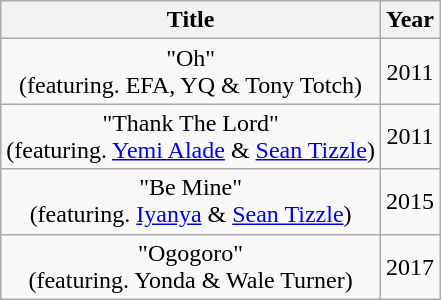<table class="wikitable plainrowheaders" style="text-align:center;" border="1">
<tr>
<th>Title</th>
<th>Year</th>
</tr>
<tr>
<td>"Oh" <br><span>(featuring. EFA, YQ & Tony Totch)</span></td>
<td>2011</td>
</tr>
<tr>
<td>"Thank The Lord" <br><span>(featuring. <a href='#'>Yemi Alade</a> & <a href='#'>Sean Tizzle</a>)</span></td>
<td>2011</td>
</tr>
<tr>
<td>"Be Mine" <br><span>(featuring. <a href='#'>Iyanya</a> & <a href='#'>Sean Tizzle</a>)</span></td>
<td>2015</td>
</tr>
<tr>
<td>"Ogogoro" <br><span>(featuring. Yonda & Wale Turner)</span></td>
<td>2017</td>
</tr>
</table>
